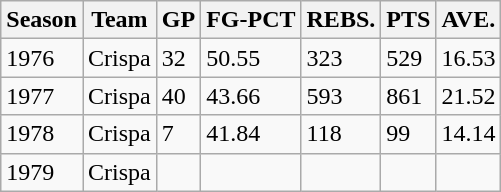<table class="wikitable">
<tr>
<th>Season</th>
<th>Team</th>
<th>GP</th>
<th>FG-PCT</th>
<th>REBS.</th>
<th>PTS</th>
<th>AVE.</th>
</tr>
<tr>
<td>1976</td>
<td>Crispa</td>
<td>32</td>
<td>50.55</td>
<td>323</td>
<td>529</td>
<td>16.53</td>
</tr>
<tr>
<td>1977</td>
<td>Crispa</td>
<td>40</td>
<td>43.66</td>
<td>593</td>
<td>861</td>
<td>21.52</td>
</tr>
<tr>
<td>1978</td>
<td>Crispa</td>
<td>7</td>
<td>41.84</td>
<td>118</td>
<td>99</td>
<td>14.14</td>
</tr>
<tr>
<td>1979</td>
<td>Crispa</td>
<td></td>
<td></td>
<td></td>
<td></td>
<td></td>
</tr>
</table>
